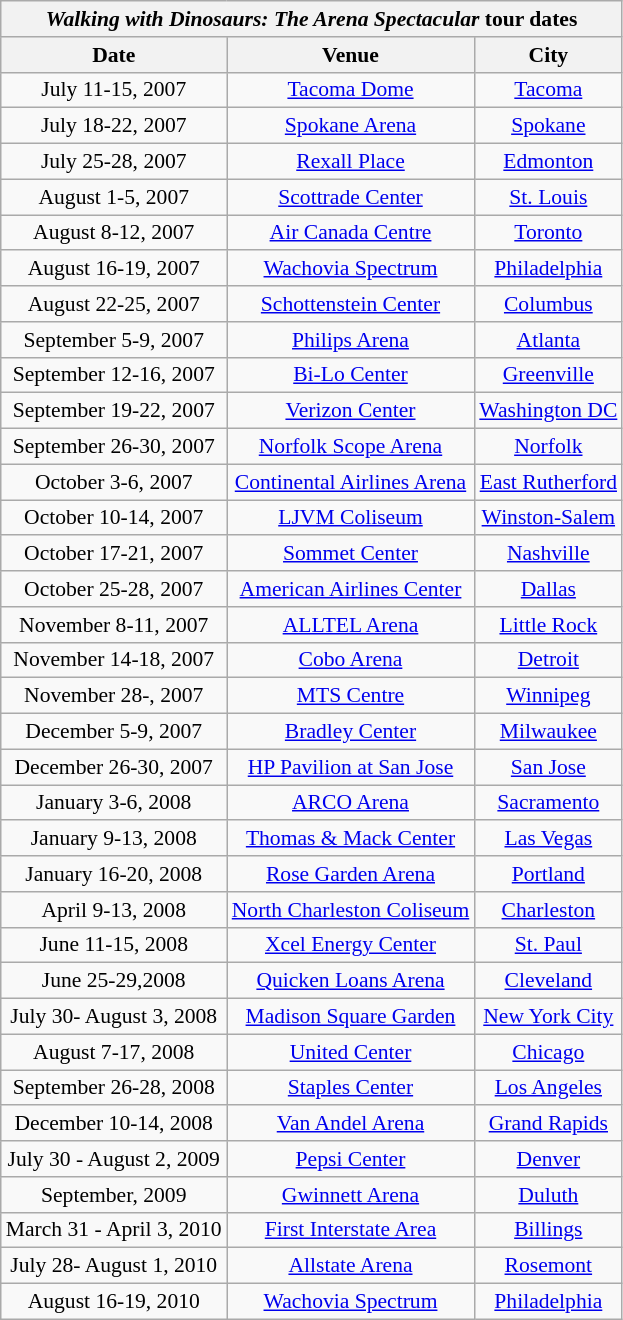<table class="wikitable" style="text-align:center; font-size:90%; width=100%">
<tr>
<th colspan="3"><em>Walking with Dinosaurs: The Arena Spectacular</em> tour dates</th>
</tr>
<tr>
<th>Date</th>
<th>Venue</th>
<th>City</th>
</tr>
<tr>
<td>July 11-15, 2007</td>
<td><a href='#'>Tacoma Dome</a></td>
<td><a href='#'>Tacoma</a></td>
</tr>
<tr>
<td>July 18-22, 2007</td>
<td><a href='#'>Spokane Arena</a></td>
<td><a href='#'>Spokane</a></td>
</tr>
<tr>
<td>July 25-28, 2007</td>
<td><a href='#'>Rexall Place</a></td>
<td><a href='#'>Edmonton</a></td>
</tr>
<tr>
<td>August 1-5, 2007</td>
<td><a href='#'>Scottrade Center</a></td>
<td><a href='#'>St. Louis</a></td>
</tr>
<tr>
<td>August 8-12, 2007</td>
<td><a href='#'>Air Canada Centre</a></td>
<td><a href='#'>Toronto</a></td>
</tr>
<tr>
<td>August 16-19, 2007</td>
<td><a href='#'>Wachovia Spectrum</a></td>
<td><a href='#'>Philadelphia</a></td>
</tr>
<tr>
<td>August 22-25, 2007</td>
<td><a href='#'>Schottenstein Center</a></td>
<td><a href='#'>Columbus</a></td>
</tr>
<tr>
<td>September 5-9, 2007</td>
<td><a href='#'>Philips Arena</a></td>
<td><a href='#'>Atlanta</a></td>
</tr>
<tr>
<td>September 12-16, 2007</td>
<td><a href='#'>Bi-Lo Center</a></td>
<td><a href='#'>Greenville</a></td>
</tr>
<tr>
<td>September 19-22, 2007</td>
<td><a href='#'>Verizon Center</a></td>
<td><a href='#'>Washington DC</a></td>
</tr>
<tr>
<td>September 26-30, 2007</td>
<td><a href='#'>Norfolk Scope Arena</a></td>
<td><a href='#'>Norfolk</a></td>
</tr>
<tr>
<td>October 3-6, 2007</td>
<td><a href='#'>Continental Airlines Arena</a></td>
<td><a href='#'>East Rutherford</a></td>
</tr>
<tr>
<td>October 10-14, 2007</td>
<td><a href='#'>LJVM Coliseum</a></td>
<td><a href='#'>Winston-Salem</a></td>
</tr>
<tr>
<td>October 17-21, 2007</td>
<td><a href='#'>Sommet Center</a></td>
<td><a href='#'>Nashville</a></td>
</tr>
<tr>
<td>October 25-28, 2007</td>
<td><a href='#'>American Airlines Center</a></td>
<td><a href='#'>Dallas</a></td>
</tr>
<tr>
<td>November 8-11, 2007</td>
<td><a href='#'>ALLTEL Arena</a></td>
<td><a href='#'>Little Rock</a></td>
</tr>
<tr>
<td>November 14-18, 2007</td>
<td><a href='#'>Cobo Arena</a></td>
<td><a href='#'>Detroit</a></td>
</tr>
<tr>
<td>November 28-, 2007</td>
<td><a href='#'>MTS Centre</a></td>
<td><a href='#'>Winnipeg</a></td>
</tr>
<tr>
<td>December 5-9, 2007</td>
<td><a href='#'>Bradley Center</a></td>
<td><a href='#'>Milwaukee</a></td>
</tr>
<tr>
<td>December 26-30, 2007</td>
<td><a href='#'>HP Pavilion at San Jose</a></td>
<td><a href='#'>San Jose</a></td>
</tr>
<tr>
<td>January 3-6, 2008</td>
<td><a href='#'>ARCO Arena</a></td>
<td><a href='#'>Sacramento</a></td>
</tr>
<tr>
<td>January 9-13, 2008</td>
<td><a href='#'>Thomas & Mack Center</a></td>
<td><a href='#'>Las Vegas</a></td>
</tr>
<tr>
<td>January 16-20, 2008</td>
<td><a href='#'>Rose Garden Arena</a></td>
<td><a href='#'>Portland</a></td>
</tr>
<tr>
<td>April 9-13, 2008</td>
<td><a href='#'>North Charleston Coliseum</a></td>
<td><a href='#'>Charleston</a></td>
</tr>
<tr>
<td>June 11-15, 2008</td>
<td><a href='#'>Xcel Energy Center</a></td>
<td><a href='#'>St. Paul</a></td>
</tr>
<tr>
<td>June 25-29,2008</td>
<td><a href='#'>Quicken Loans Arena</a></td>
<td><a href='#'>Cleveland</a></td>
</tr>
<tr>
<td>July 30- August 3, 2008</td>
<td><a href='#'>Madison Square Garden</a></td>
<td><a href='#'>New York City</a></td>
</tr>
<tr>
<td>August 7-17, 2008</td>
<td><a href='#'>United Center</a></td>
<td><a href='#'>Chicago</a></td>
</tr>
<tr>
<td>September 26-28, 2008</td>
<td><a href='#'>Staples Center</a></td>
<td><a href='#'>Los Angeles</a></td>
</tr>
<tr>
<td>December 10-14, 2008</td>
<td><a href='#'>Van Andel Arena</a></td>
<td><a href='#'>Grand Rapids</a></td>
</tr>
<tr>
<td>July 30 - August 2, 2009</td>
<td><a href='#'>Pepsi Center</a></td>
<td><a href='#'>Denver</a></td>
</tr>
<tr>
<td>September, 2009</td>
<td><a href='#'>Gwinnett Arena</a></td>
<td><a href='#'>Duluth</a></td>
</tr>
<tr>
<td>March 31 - April 3, 2010</td>
<td><a href='#'>First Interstate Area</a></td>
<td><a href='#'>Billings</a></td>
</tr>
<tr>
<td>July 28- August 1, 2010</td>
<td><a href='#'>Allstate Arena</a></td>
<td><a href='#'>Rosemont</a></td>
</tr>
<tr>
<td>August 16-19, 2010</td>
<td><a href='#'>Wachovia Spectrum</a></td>
<td><a href='#'>Philadelphia</a></td>
</tr>
</table>
